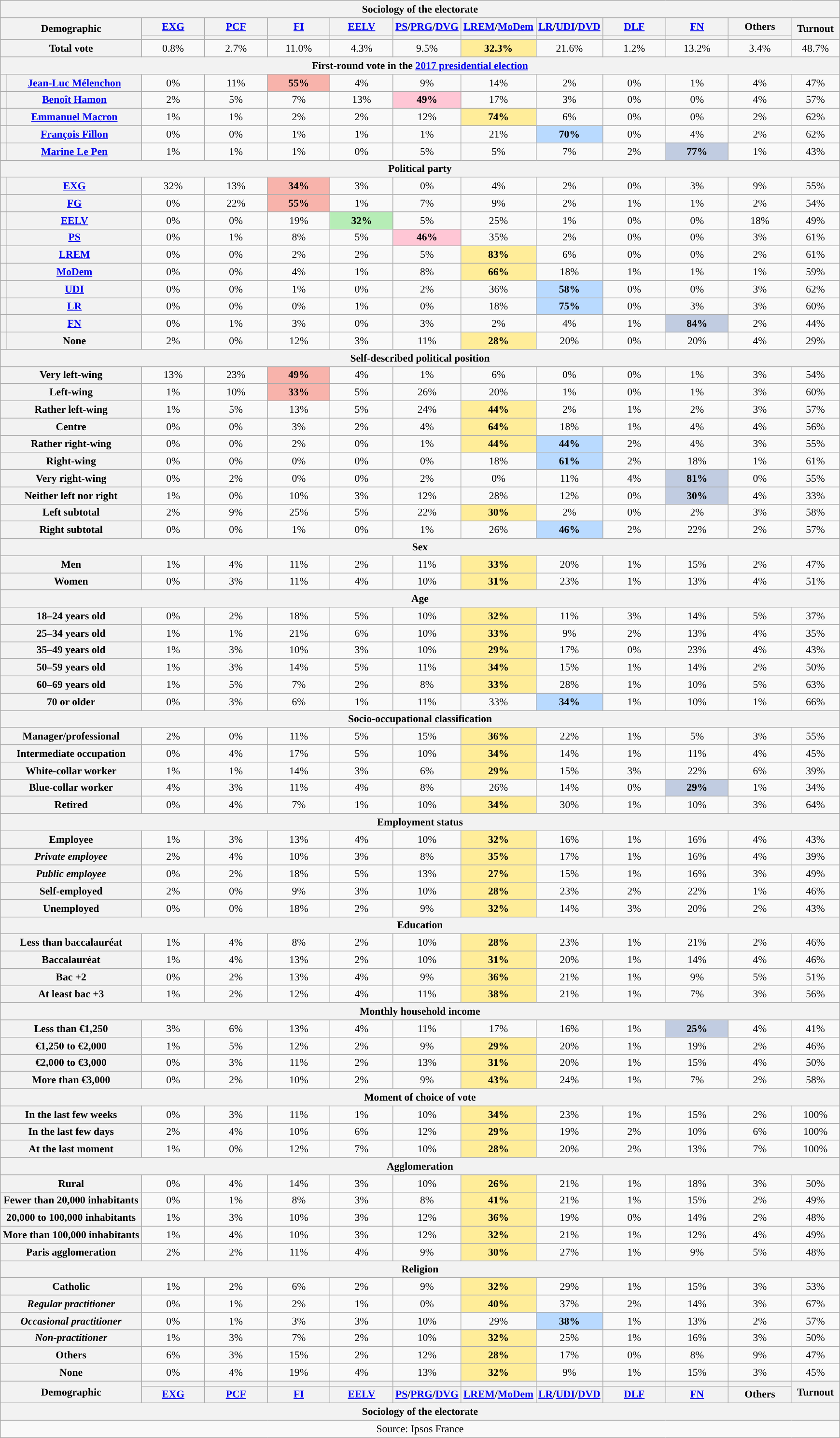<table class="wikitable sortable" style="font-size:90%;text-align:center;">
<tr>
<th colspan="13">Sociology of the electorate</th>
</tr>
<tr>
<th scope="col" colspan="2" rowspan="2" class="unsortable" style="width:180px;">Demographic</th>
<th scope="col" style="width:80px;"><a href='#'>EXG</a></th>
<th scope="col" style="width:80px;"><a href='#'>PCF</a></th>
<th scope="col" style="width:80px;"><a href='#'>FI</a></th>
<th scope="col" style="width:80px;"><a href='#'>EELV</a></th>
<th scope="col" style="width:80px;"><a href='#'>PS</a>/<a href='#'>PRG</a>/<a href='#'>DVG</a></th>
<th scope="col" style="width:80px;"><a href='#'>LREM</a>/<a href='#'>MoDem</a></th>
<th scope="col" style="width:80px;"><a href='#'>LR</a>/<a href='#'>UDI</a>/<a href='#'>DVD</a></th>
<th scope="col" style="width:80px;"><a href='#'>DLF</a></th>
<th scope="col" style="width:80px;"><a href='#'>FN</a></th>
<th scope="col" style="width:80px;">Others</th>
<th scope="col" rowspan="2" style="width:40px;">Turnout</th>
</tr>
<tr>
<th style="background:"></th>
<th style="background:"></th>
<th style="background:"></th>
<th style="background:"></th>
<th style="background:"></th>
<th style="background:"></th>
<th style="background:"></th>
<th style="background:"></th>
<th style="background:"></th>
<th style="background:"></th>
</tr>
<tr>
<th colspan="2">Total vote</th>
<td>0.8%</td>
<td>2.7%</td>
<td>11.0%</td>
<td>4.3%</td>
<td>9.5%</td>
<td style="background:#FFED99;"><strong>32.3%</strong></td>
<td>21.6%</td>
<td>1.2%</td>
<td>13.2%</td>
<td>3.4%</td>
<td>48.7%</td>
</tr>
<tr class="sortbottom">
<th colspan="13">First-round vote in the <a href='#'>2017 presidential election</a></th>
</tr>
<tr>
<th style="background:"></th>
<th><a href='#'>Jean-Luc Mélenchon</a></th>
<td>0%</td>
<td>11%</td>
<td style="background:#F8B3AB;"><strong>55%</strong></td>
<td>4%</td>
<td>9%</td>
<td>14%</td>
<td>2%</td>
<td>0%</td>
<td>1%</td>
<td>4%</td>
<td>47%</td>
</tr>
<tr>
<th style="background:"></th>
<th><a href='#'>Benoît Hamon</a></th>
<td>2%</td>
<td>5%</td>
<td>7%</td>
<td>13%</td>
<td style="background:#FFC6D5;"><strong>49%</strong></td>
<td>17%</td>
<td>3%</td>
<td>0%</td>
<td>0%</td>
<td>4%</td>
<td>57%</td>
</tr>
<tr>
<th style="background:"></th>
<th><a href='#'>Emmanuel Macron</a></th>
<td>1%</td>
<td>1%</td>
<td>2%</td>
<td>2%</td>
<td>12%</td>
<td style="background:#FFED99;"><strong>74%</strong></td>
<td>6%</td>
<td>0%</td>
<td>0%</td>
<td>2%</td>
<td>62%</td>
</tr>
<tr>
<th style="background:"></th>
<th><a href='#'>François Fillon</a></th>
<td>0%</td>
<td>0%</td>
<td>1%</td>
<td>1%</td>
<td>1%</td>
<td>21%</td>
<td style="background:#B9DAFF;"><strong>70%</strong></td>
<td>0%</td>
<td>4%</td>
<td>2%</td>
<td>62%</td>
</tr>
<tr>
<th style="background:"></th>
<th><a href='#'>Marine Le Pen</a></th>
<td>1%</td>
<td>1%</td>
<td>1%</td>
<td>0%</td>
<td>5%</td>
<td>5%</td>
<td>7%</td>
<td>2%</td>
<td style="background:#C1CCE1;"><strong>77%</strong></td>
<td>1%</td>
<td>43%</td>
</tr>
<tr class="sortbottom">
<th colspan="13">Political party</th>
</tr>
<tr>
<th style="background:"></th>
<th><a href='#'>EXG</a></th>
<td>32%</td>
<td>13%</td>
<td style="background:#F8B3AB;"><strong>34%</strong></td>
<td>3%</td>
<td>0%</td>
<td>4%</td>
<td>2%</td>
<td>0%</td>
<td>3%</td>
<td>9%</td>
<td>55%</td>
</tr>
<tr>
<th style="background:"></th>
<th><a href='#'>FG</a></th>
<td>0%</td>
<td>22%</td>
<td style="background:#F8B3AB;"><strong>55%</strong></td>
<td>1%</td>
<td>7%</td>
<td>9%</td>
<td>2%</td>
<td>1%</td>
<td>1%</td>
<td>2%</td>
<td>54%</td>
</tr>
<tr>
<th style="background:"></th>
<th><a href='#'>EELV</a></th>
<td>0%</td>
<td>0%</td>
<td>19%</td>
<td style="background:#B6EDB6;"><strong>32%</strong></td>
<td>5%</td>
<td>25%</td>
<td>1%</td>
<td>0%</td>
<td>0%</td>
<td>18%</td>
<td>49%</td>
</tr>
<tr>
<th style="background:"></th>
<th><a href='#'>PS</a></th>
<td>0%</td>
<td>1%</td>
<td>8%</td>
<td>5%</td>
<td style="background:#FFC6D5;"><strong>46%</strong></td>
<td>35%</td>
<td>2%</td>
<td>0%</td>
<td>0%</td>
<td>3%</td>
<td>61%</td>
</tr>
<tr>
<th style="background:"></th>
<th><a href='#'>LREM</a></th>
<td>0%</td>
<td>0%</td>
<td>2%</td>
<td>2%</td>
<td>5%</td>
<td style="background:#FFED99;"><strong>83%</strong></td>
<td>6%</td>
<td>0%</td>
<td>0%</td>
<td>2%</td>
<td>61%</td>
</tr>
<tr>
<th style="background:"></th>
<th><a href='#'>MoDem</a></th>
<td>0%</td>
<td>0%</td>
<td>4%</td>
<td>1%</td>
<td>8%</td>
<td style="background:#FFED99;"><strong>66%</strong></td>
<td>18%</td>
<td>1%</td>
<td>1%</td>
<td>1%</td>
<td>59%</td>
</tr>
<tr>
<th style="background:"></th>
<th><a href='#'>UDI</a></th>
<td>0%</td>
<td>0%</td>
<td>1%</td>
<td>0%</td>
<td>2%</td>
<td>36%</td>
<td style="background:#B9DAFF;"><strong>58%</strong></td>
<td>0%</td>
<td>0%</td>
<td>3%</td>
<td>62%</td>
</tr>
<tr>
<th style="background:"></th>
<th><a href='#'>LR</a></th>
<td>0%</td>
<td>0%</td>
<td>0%</td>
<td>1%</td>
<td>0%</td>
<td>18%</td>
<td style="background:#B9DAFF;"><strong>75%</strong></td>
<td>0%</td>
<td>3%</td>
<td>3%</td>
<td>60%</td>
</tr>
<tr>
<th style="background:"></th>
<th><a href='#'>FN</a></th>
<td>0%</td>
<td>1%</td>
<td>3%</td>
<td>0%</td>
<td>3%</td>
<td>2%</td>
<td>4%</td>
<td>1%</td>
<td style="background:#C1CCE1;"><strong>84%</strong></td>
<td>2%</td>
<td>44%</td>
</tr>
<tr>
<th style="background:"></th>
<th>None</th>
<td>2%</td>
<td>0%</td>
<td>12%</td>
<td>3%</td>
<td>11%</td>
<td style="background:#FFED99;"><strong>28%</strong></td>
<td>20%</td>
<td>0%</td>
<td>20%</td>
<td>4%</td>
<td>29%</td>
</tr>
<tr class="sortbottom">
<th colspan="13">Self-described political position</th>
</tr>
<tr>
<th colspan="2">Very left-wing</th>
<td>13%</td>
<td>23%</td>
<td style="background:#F8B3AB;"><strong>49%</strong></td>
<td>4%</td>
<td>1%</td>
<td>6%</td>
<td>0%</td>
<td>0%</td>
<td>1%</td>
<td>3%</td>
<td>54%</td>
</tr>
<tr>
<th colspan="2">Left-wing</th>
<td>1%</td>
<td>10%</td>
<td style="background:#F8B3AB;"><strong>33%</strong></td>
<td>5%</td>
<td>26%</td>
<td>20%</td>
<td>1%</td>
<td>0%</td>
<td>1%</td>
<td>3%</td>
<td>60%</td>
</tr>
<tr>
<th colspan="2">Rather left-wing</th>
<td>1%</td>
<td>5%</td>
<td>13%</td>
<td>5%</td>
<td>24%</td>
<td style="background:#FFED99;"><strong>44%</strong></td>
<td>2%</td>
<td>1%</td>
<td>2%</td>
<td>3%</td>
<td>57%</td>
</tr>
<tr>
<th colspan="2">Centre</th>
<td>0%</td>
<td>0%</td>
<td>3%</td>
<td>2%</td>
<td>4%</td>
<td style="background:#FFED99;"><strong>64%</strong></td>
<td>18%</td>
<td>1%</td>
<td>4%</td>
<td>4%</td>
<td>56%</td>
</tr>
<tr>
<th colspan="2">Rather right-wing</th>
<td>0%</td>
<td>0%</td>
<td>2%</td>
<td>0%</td>
<td>1%</td>
<td style="background:#FFED99;"><strong>44%</strong></td>
<td style="background:#B9DAFF;"><strong>44%</strong></td>
<td>2%</td>
<td>4%</td>
<td>3%</td>
<td>55%</td>
</tr>
<tr>
<th colspan="2">Right-wing</th>
<td>0%</td>
<td>0%</td>
<td>0%</td>
<td>0%</td>
<td>0%</td>
<td>18%</td>
<td style="background:#B9DAFF;"><strong>61%</strong></td>
<td>2%</td>
<td>18%</td>
<td>1%</td>
<td>61%</td>
</tr>
<tr>
<th colspan="2">Very right-wing</th>
<td>0%</td>
<td>2%</td>
<td>0%</td>
<td>0%</td>
<td>2%</td>
<td>0%</td>
<td>11%</td>
<td>4%</td>
<td style="background:#C1CCE1;"><strong>81%</strong></td>
<td>0%</td>
<td>55%</td>
</tr>
<tr>
<th colspan="2">Neither left nor right</th>
<td>1%</td>
<td>0%</td>
<td>10%</td>
<td>3%</td>
<td>12%</td>
<td>28%</td>
<td>12%</td>
<td>0%</td>
<td style="background:#C1CCE1;"><strong>30%</strong></td>
<td>4%</td>
<td>33%</td>
</tr>
<tr>
<th colspan="2">Left subtotal</th>
<td>2%</td>
<td>9%</td>
<td>25%</td>
<td>5%</td>
<td>22%</td>
<td style="background:#FFED99;"><strong>30%</strong></td>
<td>2%</td>
<td>0%</td>
<td>2%</td>
<td>3%</td>
<td>58%</td>
</tr>
<tr>
<th colspan="2">Right subtotal</th>
<td>0%</td>
<td>0%</td>
<td>1%</td>
<td>0%</td>
<td>1%</td>
<td>26%</td>
<td style="background:#B9DAFF;"><strong>46%</strong></td>
<td>2%</td>
<td>22%</td>
<td>2%</td>
<td>57%</td>
</tr>
<tr class="sortbottom">
<th colspan="13">Sex</th>
</tr>
<tr>
<th colspan="2">Men</th>
<td>1%</td>
<td>4%</td>
<td>11%</td>
<td>2%</td>
<td>11%</td>
<td style="background:#FFED99;"><strong>33%</strong></td>
<td>20%</td>
<td>1%</td>
<td>15%</td>
<td>2%</td>
<td>47%</td>
</tr>
<tr>
<th colspan="2">Women</th>
<td>0%</td>
<td>3%</td>
<td>11%</td>
<td>4%</td>
<td>10%</td>
<td style="background:#FFED99;"><strong>31%</strong></td>
<td>23%</td>
<td>1%</td>
<td>13%</td>
<td>4%</td>
<td>51%</td>
</tr>
<tr class="sortbottom">
<th colspan="13">Age</th>
</tr>
<tr>
<th colspan="2">18–24 years old</th>
<td>0%</td>
<td>2%</td>
<td>18%</td>
<td>5%</td>
<td>10%</td>
<td style="background:#FFED99;"><strong>32%</strong></td>
<td>11%</td>
<td>3%</td>
<td>14%</td>
<td>5%</td>
<td>37%</td>
</tr>
<tr>
<th colspan="2">25–34 years old</th>
<td>1%</td>
<td>1%</td>
<td>21%</td>
<td>6%</td>
<td>10%</td>
<td style="background:#FFED99;"><strong>33%</strong></td>
<td>9%</td>
<td>2%</td>
<td>13%</td>
<td>4%</td>
<td>35%</td>
</tr>
<tr>
<th colspan="2">35–49 years old</th>
<td>1%</td>
<td>3%</td>
<td>10%</td>
<td>3%</td>
<td>10%</td>
<td style="background:#FFED99;"><strong>29%</strong></td>
<td>17%</td>
<td>0%</td>
<td>23%</td>
<td>4%</td>
<td>43%</td>
</tr>
<tr>
<th colspan="2">50–59 years old</th>
<td>1%</td>
<td>3%</td>
<td>14%</td>
<td>5%</td>
<td>11%</td>
<td style="background:#FFED99;"><strong>34%</strong></td>
<td>15%</td>
<td>1%</td>
<td>14%</td>
<td>2%</td>
<td>50%</td>
</tr>
<tr>
<th colspan="2">60–69 years old</th>
<td>1%</td>
<td>5%</td>
<td>7%</td>
<td>2%</td>
<td>8%</td>
<td style="background:#FFED99;"><strong>33%</strong></td>
<td>28%</td>
<td>1%</td>
<td>10%</td>
<td>5%</td>
<td>63%</td>
</tr>
<tr>
<th colspan="2">70 or older</th>
<td>0%</td>
<td>3%</td>
<td>6%</td>
<td>1%</td>
<td>11%</td>
<td>33%</td>
<td style="background:#B9DAFF;"><strong>34%</strong></td>
<td>1%</td>
<td>10%</td>
<td>1%</td>
<td>66%</td>
</tr>
<tr class="sortbottom">
<th colspan="13">Socio-occupational classification</th>
</tr>
<tr>
<th colspan="2">Manager/professional</th>
<td>2%</td>
<td>0%</td>
<td>11%</td>
<td>5%</td>
<td>15%</td>
<td style="background:#FFED99;"><strong>36%</strong></td>
<td>22%</td>
<td>1%</td>
<td>5%</td>
<td>3%</td>
<td>55%</td>
</tr>
<tr>
<th colspan="2">Intermediate occupation</th>
<td>0%</td>
<td>4%</td>
<td>17%</td>
<td>5%</td>
<td>10%</td>
<td style="background:#FFED99;"><strong>34%</strong></td>
<td>14%</td>
<td>1%</td>
<td>11%</td>
<td>4%</td>
<td>45%</td>
</tr>
<tr>
<th colspan="2">White-collar worker</th>
<td>1%</td>
<td>1%</td>
<td>14%</td>
<td>3%</td>
<td>6%</td>
<td style="background:#FFED99;"><strong>29%</strong></td>
<td>15%</td>
<td>3%</td>
<td>22%</td>
<td>6%</td>
<td>39%</td>
</tr>
<tr>
<th colspan="2">Blue-collar worker</th>
<td>4%</td>
<td>3%</td>
<td>11%</td>
<td>4%</td>
<td>8%</td>
<td>26%</td>
<td>14%</td>
<td>0%</td>
<td style="background:#C1CCE1;"><strong>29%</strong></td>
<td>1%</td>
<td>34%</td>
</tr>
<tr>
<th colspan="2">Retired</th>
<td>0%</td>
<td>4%</td>
<td>7%</td>
<td>1%</td>
<td>10%</td>
<td style="background:#FFED99;"><strong>34%</strong></td>
<td>30%</td>
<td>1%</td>
<td>10%</td>
<td>3%</td>
<td>64%</td>
</tr>
<tr class="sortbottom">
<th colspan="13">Employment status</th>
</tr>
<tr>
<th colspan="2">Employee</th>
<td>1%</td>
<td>3%</td>
<td>13%</td>
<td>4%</td>
<td>10%</td>
<td style="background:#FFED99;"><strong>32%</strong></td>
<td>16%</td>
<td>1%</td>
<td>16%</td>
<td>4%</td>
<td>43%</td>
</tr>
<tr>
<th colspan="2"><em>Private employee</em></th>
<td>2%</td>
<td>4%</td>
<td>10%</td>
<td>3%</td>
<td>8%</td>
<td style="background:#FFED99;"><strong>35%</strong></td>
<td>17%</td>
<td>1%</td>
<td>16%</td>
<td>4%</td>
<td>39%</td>
</tr>
<tr>
<th colspan="2"><em>Public employee</em></th>
<td>0%</td>
<td>2%</td>
<td>18%</td>
<td>5%</td>
<td>13%</td>
<td style="background:#FFED99;"><strong>27%</strong></td>
<td>15%</td>
<td>1%</td>
<td>16%</td>
<td>3%</td>
<td>49%</td>
</tr>
<tr>
<th colspan="2">Self-employed</th>
<td>2%</td>
<td>0%</td>
<td>9%</td>
<td>3%</td>
<td>10%</td>
<td style="background:#FFED99;"><strong>28%</strong></td>
<td>23%</td>
<td>2%</td>
<td>22%</td>
<td>1%</td>
<td>46%</td>
</tr>
<tr>
<th colspan="2">Unemployed</th>
<td>0%</td>
<td>0%</td>
<td>18%</td>
<td>2%</td>
<td>9%</td>
<td style="background:#FFED99;"><strong>32%</strong></td>
<td>14%</td>
<td>3%</td>
<td>20%</td>
<td>2%</td>
<td>43%</td>
</tr>
<tr class="sortbottom">
<th colspan="13">Education</th>
</tr>
<tr>
<th colspan="2">Less than baccalauréat</th>
<td>1%</td>
<td>4%</td>
<td>8%</td>
<td>2%</td>
<td>10%</td>
<td style="background:#FFED99;"><strong>28%</strong></td>
<td>23%</td>
<td>1%</td>
<td>21%</td>
<td>2%</td>
<td>46%</td>
</tr>
<tr>
<th colspan="2">Baccalauréat</th>
<td>1%</td>
<td>4%</td>
<td>13%</td>
<td>2%</td>
<td>10%</td>
<td style="background:#FFED99;"><strong>31%</strong></td>
<td>20%</td>
<td>1%</td>
<td>14%</td>
<td>4%</td>
<td>46%</td>
</tr>
<tr>
<th colspan="2">Bac +2</th>
<td>0%</td>
<td>2%</td>
<td>13%</td>
<td>4%</td>
<td>9%</td>
<td style="background:#FFED99;"><strong>36%</strong></td>
<td>21%</td>
<td>1%</td>
<td>9%</td>
<td>5%</td>
<td>51%</td>
</tr>
<tr>
<th colspan="2">At least bac +3</th>
<td>1%</td>
<td>2%</td>
<td>12%</td>
<td>4%</td>
<td>11%</td>
<td style="background:#FFED99;"><strong>38%</strong></td>
<td>21%</td>
<td>1%</td>
<td>7%</td>
<td>3%</td>
<td>56%</td>
</tr>
<tr class="sortbottom">
<th colspan="13">Monthly household income</th>
</tr>
<tr>
<th colspan="2">Less than €1,250</th>
<td>3%</td>
<td>6%</td>
<td>13%</td>
<td>4%</td>
<td>11%</td>
<td>17%</td>
<td>16%</td>
<td>1%</td>
<td style="background:#C1CCE1;"><strong>25%</strong></td>
<td>4%</td>
<td>41%</td>
</tr>
<tr>
<th colspan="2">€1,250 to €2,000</th>
<td>1%</td>
<td>5%</td>
<td>12%</td>
<td>2%</td>
<td>9%</td>
<td style="background:#FFED99;"><strong>29%</strong></td>
<td>20%</td>
<td>1%</td>
<td>19%</td>
<td>2%</td>
<td>46%</td>
</tr>
<tr>
<th colspan="2">€2,000 to €3,000</th>
<td>0%</td>
<td>3%</td>
<td>11%</td>
<td>2%</td>
<td>13%</td>
<td style="background:#FFED99;"><strong>31%</strong></td>
<td>20%</td>
<td>1%</td>
<td>15%</td>
<td>4%</td>
<td>50%</td>
</tr>
<tr>
<th colspan="2">More than €3,000</th>
<td>0%</td>
<td>2%</td>
<td>10%</td>
<td>2%</td>
<td>9%</td>
<td style="background:#FFED99;"><strong>43%</strong></td>
<td>24%</td>
<td>1%</td>
<td>7%</td>
<td>2%</td>
<td>58%</td>
</tr>
<tr class="sortbottom">
<th colspan="13">Moment of choice of vote</th>
</tr>
<tr>
<th colspan="2">In the last few weeks</th>
<td>0%</td>
<td>3%</td>
<td>11%</td>
<td>1%</td>
<td>10%</td>
<td style="background:#FFED99;"><strong>34%</strong></td>
<td>23%</td>
<td>1%</td>
<td>15%</td>
<td>2%</td>
<td>100%</td>
</tr>
<tr>
<th colspan="2">In the last few days</th>
<td>2%</td>
<td>4%</td>
<td>10%</td>
<td>6%</td>
<td>12%</td>
<td style="background:#FFED99;"><strong>29%</strong></td>
<td>19%</td>
<td>2%</td>
<td>10%</td>
<td>6%</td>
<td>100%</td>
</tr>
<tr>
<th colspan="2">At the last moment</th>
<td>1%</td>
<td>0%</td>
<td>12%</td>
<td>7%</td>
<td>10%</td>
<td style="background:#FFED99;"><strong>28%</strong></td>
<td>20%</td>
<td>2%</td>
<td>13%</td>
<td>7%</td>
<td>100%</td>
</tr>
<tr class="sortbottom">
<th colspan="13">Agglomeration</th>
</tr>
<tr>
<th colspan="2">Rural</th>
<td>0%</td>
<td>4%</td>
<td>14%</td>
<td>3%</td>
<td>10%</td>
<td style="background:#FFED99;"><strong>26%</strong></td>
<td>21%</td>
<td>1%</td>
<td>18%</td>
<td>3%</td>
<td>50%</td>
</tr>
<tr>
<th colspan="2">Fewer than 20,000 inhabitants</th>
<td>0%</td>
<td>1%</td>
<td>8%</td>
<td>3%</td>
<td>8%</td>
<td style="background:#FFED99;"><strong>41%</strong></td>
<td>21%</td>
<td>1%</td>
<td>15%</td>
<td>2%</td>
<td>49%</td>
</tr>
<tr>
<th colspan="2">20,000 to 100,000 inhabitants</th>
<td>1%</td>
<td>3%</td>
<td>10%</td>
<td>3%</td>
<td>12%</td>
<td style="background:#FFED99;"><strong>36%</strong></td>
<td>19%</td>
<td>0%</td>
<td>14%</td>
<td>2%</td>
<td>48%</td>
</tr>
<tr>
<th colspan="2">More than 100,000 inhabitants</th>
<td>1%</td>
<td>4%</td>
<td>10%</td>
<td>3%</td>
<td>12%</td>
<td style="background:#FFED99;"><strong>32%</strong></td>
<td>21%</td>
<td>1%</td>
<td>12%</td>
<td>4%</td>
<td>49%</td>
</tr>
<tr>
<th colspan="2">Paris agglomeration</th>
<td>2%</td>
<td>2%</td>
<td>11%</td>
<td>4%</td>
<td>9%</td>
<td style="background:#FFED99;"><strong>30%</strong></td>
<td>27%</td>
<td>1%</td>
<td>9%</td>
<td>5%</td>
<td>48%</td>
</tr>
<tr class="sortbottom">
<th colspan="13">Religion</th>
</tr>
<tr>
<th colspan="2">Catholic</th>
<td>1%</td>
<td>2%</td>
<td>6%</td>
<td>2%</td>
<td>9%</td>
<td style="background:#FFED99;"><strong>32%</strong></td>
<td>29%</td>
<td>1%</td>
<td>15%</td>
<td>3%</td>
<td>53%</td>
</tr>
<tr>
<th colspan="2"><em>Regular practitioner</em></th>
<td>0%</td>
<td>1%</td>
<td>2%</td>
<td>1%</td>
<td>0%</td>
<td style="background:#FFED99;"><strong>40%</strong></td>
<td>37%</td>
<td>2%</td>
<td>14%</td>
<td>3%</td>
<td>67%</td>
</tr>
<tr>
<th colspan="2"><em>Occasional practitioner</em></th>
<td>0%</td>
<td>1%</td>
<td>3%</td>
<td>3%</td>
<td>10%</td>
<td>29%</td>
<td style="background:#B9DAFF;"><strong>38%</strong></td>
<td>1%</td>
<td>13%</td>
<td>2%</td>
<td>57%</td>
</tr>
<tr>
<th colspan="2"><em>Non-practitioner</em></th>
<td>1%</td>
<td>3%</td>
<td>7%</td>
<td>2%</td>
<td>10%</td>
<td style="background:#FFED99;"><strong>32%</strong></td>
<td>25%</td>
<td>1%</td>
<td>16%</td>
<td>3%</td>
<td>50%</td>
</tr>
<tr>
<th colspan="2">Others</th>
<td>6%</td>
<td>3%</td>
<td>15%</td>
<td>2%</td>
<td>12%</td>
<td style="background:#FFED99;"><strong>28%</strong></td>
<td>17%</td>
<td>0%</td>
<td>8%</td>
<td>9%</td>
<td>47%</td>
</tr>
<tr>
<th colspan="2">None</th>
<td>0%</td>
<td>4%</td>
<td>19%</td>
<td>4%</td>
<td>13%</td>
<td style="background:#FFED99;"><strong>32%</strong></td>
<td>9%</td>
<td>1%</td>
<td>15%</td>
<td>3%</td>
<td>45%</td>
</tr>
<tr class="sortbottom">
<th colspan="2" rowspan="2">Demographic</th>
<th style="background:"></th>
<th style="background:"></th>
<th style="background:"></th>
<th style="background:"></th>
<th style="background:"></th>
<th style="background:"></th>
<th style="background:"></th>
<th style="background:"></th>
<th style="background:"></th>
<th style="background:"></th>
<th scope="col" rowspan="2" style="width:60px;">Turnout</th>
</tr>
<tr class="sortbottom">
<th scope="col" style="width:80px;"><a href='#'>EXG</a></th>
<th scope="col" style="width:80px;"><a href='#'>PCF</a></th>
<th scope="col" style="width:80px;"><a href='#'>FI</a></th>
<th scope="col" style="width:80px;"><a href='#'>EELV</a></th>
<th scope="col" style="width:80px;"><a href='#'>PS</a>/<a href='#'>PRG</a>/<a href='#'>DVG</a></th>
<th scope="col" style="width:80px;"><a href='#'>LREM</a>/<a href='#'>MoDem</a></th>
<th scope="col" style="width:80px;"><a href='#'>LR</a>/<a href='#'>UDI</a>/<a href='#'>DVD</a></th>
<th scope="col" style="width:80px;"><a href='#'>DLF</a></th>
<th scope="col" style="width:80px;"><a href='#'>FN</a></th>
<th scope="col" style="width:80px;">Others</th>
</tr>
<tr class="sortbottom">
<th colspan="13">Sociology of the electorate</th>
</tr>
<tr class="sortbottom">
<td colspan="13">Source: Ipsos France</td>
</tr>
</table>
